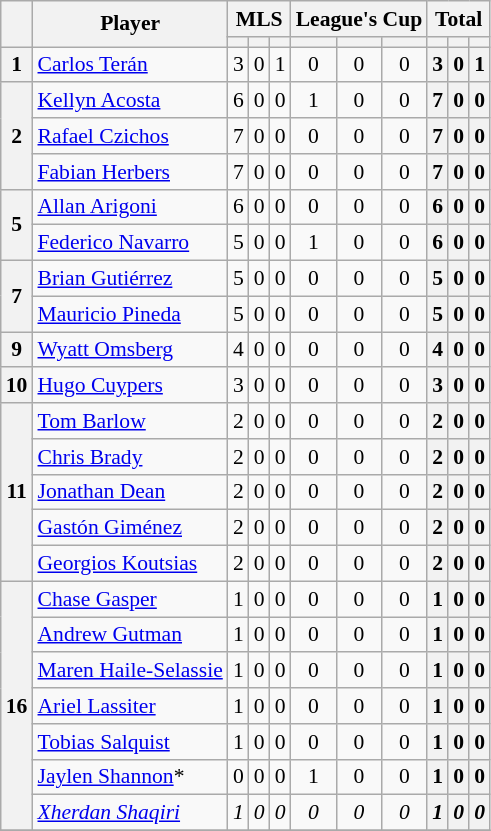<table class="wikitable sortable" style="text-align:center; font-size:90%">
<tr>
<th rowspan="2"></th>
<th rowspan="2">Player</th>
<th colspan="3">MLS</th>
<th colspan="3">League's Cup</th>
<th colspan="3">Total</th>
</tr>
<tr>
<th></th>
<th></th>
<th></th>
<th></th>
<th></th>
<th></th>
<th></th>
<th></th>
<th></th>
</tr>
<tr>
<th>1</th>
<td style="text-align:left;" data-sort-value="Terán, Carlos"> <a href='#'>Carlos Terán</a><br></td>
<td>3</td>
<td>0</td>
<td>1<br></td>
<td>0</td>
<td>0</td>
<td>0<br></td>
<th>3</th>
<th>0</th>
<th>1</th>
</tr>
<tr>
<th rowspan="3">2</th>
<td style="text-align:left;" data-sort-value="Acosta, Kellyn"> <a href='#'>Kellyn Acosta</a><br></td>
<td>6</td>
<td>0</td>
<td>0<br></td>
<td>1</td>
<td>0</td>
<td>0<br></td>
<th>7</th>
<th>0</th>
<th>0</th>
</tr>
<tr>
<td style="text-align:left;" data-sort-value="Czichos, Rafael"> <a href='#'>Rafael Czichos</a><br></td>
<td>7</td>
<td>0</td>
<td>0<br></td>
<td>0</td>
<td>0</td>
<td>0<br></td>
<th>7</th>
<th>0</th>
<th>0</th>
</tr>
<tr>
<td style="text-align:left;" data-sort-value="Herbers, Fabian"> <a href='#'>Fabian Herbers</a><br></td>
<td>7</td>
<td>0</td>
<td>0<br></td>
<td>0</td>
<td>0</td>
<td>0<br></td>
<th>7</th>
<th>0</th>
<th>0</th>
</tr>
<tr>
<th rowspan="2">5</th>
<td style="text-align:left;" data-sort-value="Arigoni, Allan"> <a href='#'>Allan Arigoni</a><br></td>
<td>6</td>
<td>0</td>
<td>0<br></td>
<td>0</td>
<td>0</td>
<td>0<br></td>
<th>6</th>
<th>0</th>
<th>0</th>
</tr>
<tr>
<td style="text-align:left;" data-sort-value="Navarro, Federico"> <a href='#'>Federico Navarro</a><br></td>
<td>5</td>
<td>0</td>
<td>0<br></td>
<td>1</td>
<td>0</td>
<td>0<br></td>
<th>6</th>
<th>0</th>
<th>0</th>
</tr>
<tr>
<th rowspan="2">7</th>
<td style="text-align:left;" data-sort-value="Gutiérrez, Brian"> <a href='#'>Brian Gutiérrez</a><br></td>
<td>5</td>
<td>0</td>
<td>0<br></td>
<td>0</td>
<td>0</td>
<td>0<br></td>
<th>5</th>
<th>0</th>
<th>0</th>
</tr>
<tr>
<td style="text-align:left;" data-sort-value="Pineda, Mauricio"> <a href='#'>Mauricio Pineda</a><br></td>
<td>5</td>
<td>0</td>
<td>0<br></td>
<td>0</td>
<td>0</td>
<td>0<br></td>
<th>5</th>
<th>0</th>
<th>0</th>
</tr>
<tr>
<th>9</th>
<td style="text-align:left;" data-sort-value="Omsberg, Wyatt"> <a href='#'>Wyatt Omsberg</a><br></td>
<td>4</td>
<td>0</td>
<td>0<br></td>
<td>0</td>
<td>0</td>
<td>0<br></td>
<th>4</th>
<th>0</th>
<th>0</th>
</tr>
<tr>
<th>10</th>
<td style="text-align:left;" data-sort-value="Cuypers, Hugo"> <a href='#'>Hugo Cuypers</a><br></td>
<td>3</td>
<td>0</td>
<td>0<br></td>
<td>0</td>
<td>0</td>
<td>0<br></td>
<th>3</th>
<th>0</th>
<th>0</th>
</tr>
<tr>
<th rowspan="5">11</th>
<td style="text-align:left;" data-sort-value="Barlow, Tom"> <a href='#'>Tom Barlow</a><br></td>
<td>2</td>
<td>0</td>
<td>0<br></td>
<td>0</td>
<td>0</td>
<td>0<br></td>
<th>2</th>
<th>0</th>
<th>0</th>
</tr>
<tr>
<td style="text-align:left;" data-sort-value="Brady, Chris"> <a href='#'>Chris Brady</a><br></td>
<td>2</td>
<td>0</td>
<td>0<br></td>
<td>0</td>
<td>0</td>
<td>0<br></td>
<th>2</th>
<th>0</th>
<th>0</th>
</tr>
<tr>
<td style="text-align:left;" data-sort-value="Dean, Jonathan"> <a href='#'>Jonathan Dean</a><br></td>
<td>2</td>
<td>0</td>
<td>0<br></td>
<td>0</td>
<td>0</td>
<td>0<br></td>
<th>2</th>
<th>0</th>
<th>0</th>
</tr>
<tr>
<td style="text-align:left;" data-sort-value="Giménez, Gastón"> <a href='#'>Gastón Giménez</a><br></td>
<td>2</td>
<td>0</td>
<td>0<br></td>
<td>0</td>
<td>0</td>
<td>0<br></td>
<th>2</th>
<th>0</th>
<th>0</th>
</tr>
<tr>
<td style="text-align:left;" data-sort-value="Koutsias, Georgios"> <a href='#'>Georgios Koutsias</a><br></td>
<td>2</td>
<td>0</td>
<td>0<br></td>
<td>0</td>
<td>0</td>
<td>0<br></td>
<th>2</th>
<th>0</th>
<th>0</th>
</tr>
<tr>
<th rowspan="7">16</th>
<td style="text-align:left;" data-sort-value="Gasper, Chase"> <a href='#'>Chase Gasper</a><br></td>
<td>1</td>
<td>0</td>
<td>0<br></td>
<td>0</td>
<td>0</td>
<td>0<br></td>
<th>1</th>
<th>0</th>
<th>0</th>
</tr>
<tr>
<td style="text-align:left;" data-sort-value="Gutman, Andrew"> <a href='#'>Andrew Gutman</a><br></td>
<td>1</td>
<td>0</td>
<td>0<br></td>
<td>0</td>
<td>0</td>
<td>0<br></td>
<th>1</th>
<th>0</th>
<th>0</th>
</tr>
<tr>
<td style="text-align:left;" data-sort-value="Haile-Selassie, Maren"> <a href='#'>Maren Haile-Selassie</a><br></td>
<td>1</td>
<td>0</td>
<td>0<br></td>
<td>0</td>
<td>0</td>
<td>0<br></td>
<th>1</th>
<th>0</th>
<th>0</th>
</tr>
<tr>
<td style="text-align:left;" data-sort-value="Lassiter, Ariel"> <a href='#'>Ariel Lassiter</a><br></td>
<td>1</td>
<td>0</td>
<td>0<br></td>
<td>0</td>
<td>0</td>
<td>0<br></td>
<th>1</th>
<th>0</th>
<th>0</th>
</tr>
<tr>
<td style="text-align:left;" data-sort-value="Salquist, Tobias"> <a href='#'>Tobias Salquist</a><br></td>
<td>1</td>
<td>0</td>
<td>0<br></td>
<td>0</td>
<td>0</td>
<td>0<br></td>
<th>1</th>
<th>0</th>
<th>0</th>
</tr>
<tr>
<td style="text-align:left;" data-sort-value="Shannon, Jaylen"> <a href='#'>Jaylen Shannon</a>*<br></td>
<td>0</td>
<td>0</td>
<td>0<br></td>
<td>1</td>
<td>0</td>
<td>0<br></td>
<th>1</th>
<th>0</th>
<th>0</th>
</tr>
<tr>
<td style="text-align:left;" data-sort-value="Shaqiri, Xherdan"> <em><a href='#'>Xherdan Shaqiri</a></em><br></td>
<td><em>1</em></td>
<td><em>0</em></td>
<td><em>0</em><br></td>
<td><em>0</em></td>
<td><em>0</em></td>
<td><em>0</em><br></td>
<th><em>1</em></th>
<th><em>0</em></th>
<th><em>0</em></th>
</tr>
<tr>
</tr>
</table>
